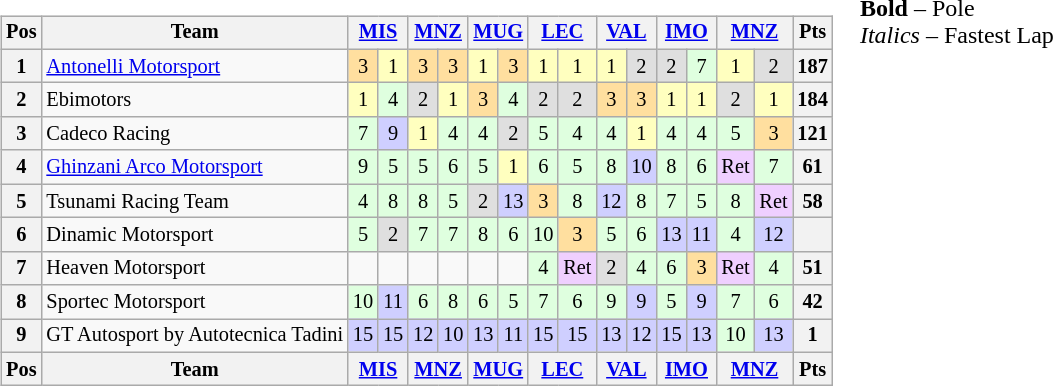<table>
<tr>
<td><br><table class="wikitable" style="font-size:85%; text-align:center">
<tr valign="top">
<th valign="middle">Pos</th>
<th valign="middle">Team</th>
<th colspan=2><a href='#'>MIS</a><br></th>
<th colspan=2><a href='#'>MNZ</a><br></th>
<th colspan=2><a href='#'>MUG</a><br></th>
<th colspan=2><a href='#'>LEC</a><br></th>
<th colspan=2><a href='#'>VAL</a><br></th>
<th colspan=2><a href='#'>IMO</a><br></th>
<th colspan=2><a href='#'>MNZ</a><br></th>
<th valign="middle">Pts</th>
</tr>
<tr>
<th>1</th>
<td align=left> <a href='#'>Antonelli Motorsport</a></td>
<td style="background:#ffdf9f;">3</td>
<td style="background:#ffffbf;">1</td>
<td style="background:#ffdf9f;">3</td>
<td style="background:#ffdf9f;">3</td>
<td style="background:#ffffbf;">1</td>
<td style="background:#ffdf9f;">3</td>
<td style="background:#ffffbf;">1</td>
<td style="background:#ffffbf;">1</td>
<td style="background:#ffffbf;">1</td>
<td style="background:#dfdfdf;">2</td>
<td style="background:#dfdfdf;">2</td>
<td style="background:#dfffdf;">7</td>
<td style="background:#ffffbf;">1</td>
<td style="background:#dfdfdf;">2</td>
<th>187</th>
</tr>
<tr>
<th>2</th>
<td align=left> Ebimotors</td>
<td style="background:#ffffbf;">1</td>
<td style="background:#dfffdf;">4</td>
<td style="background:#dfdfdf;">2</td>
<td style="background:#ffffbf;">1</td>
<td style="background:#ffdf9f;">3</td>
<td style="background:#dfffdf;">4</td>
<td style="background:#dfdfdf;">2</td>
<td style="background:#dfdfdf;">2</td>
<td style="background:#ffdf9f;">3</td>
<td style="background:#ffdf9f;">3</td>
<td style="background:#ffffbf;">1</td>
<td style="background:#ffffbf;">1</td>
<td style="background:#dfdfdf;">2</td>
<td style="background:#ffffbf;">1</td>
<th>184</th>
</tr>
<tr>
<th>3</th>
<td align=left> Cadeco Racing</td>
<td style="background:#dfffdf;">7</td>
<td style="background:#cfcfff;">9</td>
<td style="background:#ffffbf;">1</td>
<td style="background:#dfffdf;">4</td>
<td style="background:#dfffdf;">4</td>
<td style="background:#dfdfdf;">2</td>
<td style="background:#dfffdf;">5</td>
<td style="background:#dfffdf;">4</td>
<td style="background:#dfffdf;">4</td>
<td style="background:#ffffbf;">1</td>
<td style="background:#dfffdf;">4</td>
<td style="background:#dfffdf;">4</td>
<td style="background:#dfffdf;">5</td>
<td style="background:#ffdf9f;">3</td>
<th>121</th>
</tr>
<tr>
<th>4</th>
<td align=left> <a href='#'>Ghinzani Arco Motorsport</a></td>
<td style="background:#dfffdf;">9</td>
<td style="background:#dfffdf;">5</td>
<td style="background:#dfffdf;">5</td>
<td style="background:#dfffdf;">6</td>
<td style="background:#dfffdf;">5</td>
<td style="background:#ffffbf;">1</td>
<td style="background:#dfffdf;">6</td>
<td style="background:#dfffdf;">5</td>
<td style="background:#dfffdf;">8</td>
<td style="background:#cfcfff;">10</td>
<td style="background:#dfffdf;">8</td>
<td style="background:#dfffdf;">6</td>
<td style="background:#efcfff;">Ret</td>
<td style="background:#dfffdf;">7</td>
<th>61</th>
</tr>
<tr>
<th>5</th>
<td align=left> Tsunami Racing Team</td>
<td style="background:#dfffdf;">4</td>
<td style="background:#dfffdf;">8</td>
<td style="background:#dfffdf;">8</td>
<td style="background:#dfffdf;">5</td>
<td style="background:#dfdfdf;">2</td>
<td style="background:#cfcfff;">13</td>
<td style="background:#ffdf9f;">3</td>
<td style="background:#dfffdf;">8</td>
<td style="background:#cfcfff;">12</td>
<td style="background:#dfffdf;">8</td>
<td style="background:#dfffdf;">7</td>
<td style="background:#dfffdf;">5</td>
<td style="background:#dfffdf;">8</td>
<td style="background:#efcfff;">Ret</td>
<th>58</th>
</tr>
<tr>
<th>6</th>
<td align=left> Dinamic Motorsport</td>
<td style="background:#dfffdf;">5</td>
<td style="background:#dfdfdf;">2</td>
<td style="background:#dfffdf;">7</td>
<td style="background:#dfffdf;">7</td>
<td style="background:#dfffdf;">8</td>
<td style="background:#dfffdf;">6</td>
<td style="background:#dfffdf;">10</td>
<td style="background:#ffdf9f;">3</td>
<td style="background:#dfffdf;">5</td>
<td style="background:#dfffdf;">6</td>
<td style="background:#cfcfff;">13</td>
<td style="background:#cfcfff;">11</td>
<td style="background:#dfffdf;">4</td>
<td style="background:#cfcfff;">12</td>
<th></th>
</tr>
<tr>
<th>7</th>
<td align=left> Heaven Motorsport</td>
<td></td>
<td></td>
<td></td>
<td></td>
<td></td>
<td></td>
<td style="background:#dfffdf;">4</td>
<td style="background:#efcfff;">Ret</td>
<td style="background:#dfdfdf;">2</td>
<td style="background:#dfffdf;">4</td>
<td style="background:#dfffdf;">6</td>
<td style="background:#ffdf9f;">3</td>
<td style="background:#efcfff;">Ret</td>
<td style="background:#dfffdf;">4</td>
<th>51</th>
</tr>
<tr>
<th>8</th>
<td align=left> Sportec Motorsport</td>
<td style="background:#dfffdf;">10</td>
<td style="background:#cfcfff;">11</td>
<td style="background:#dfffdf;">6</td>
<td style="background:#dfffdf;">8</td>
<td style="background:#dfffdf;">6</td>
<td style="background:#dfffdf;">5</td>
<td style="background:#dfffdf;">7</td>
<td style="background:#dfffdf;">6</td>
<td style="background:#dfffdf;">9</td>
<td style="background:#cfcfff;">9</td>
<td style="background:#dfffdf;">5</td>
<td style="background:#cfcfff;">9</td>
<td style="background:#dfffdf;">7</td>
<td style="background:#dfffdf;">6</td>
<th>42</th>
</tr>
<tr>
<th>9</th>
<td align=left> GT Autosport by Autotecnica Tadini</td>
<td style="background:#cfcfff;">15</td>
<td style="background:#cfcfff;">15</td>
<td style="background:#cfcfff;">12</td>
<td style="background:#cfcfff;">10</td>
<td style="background:#cfcfff;">13</td>
<td style="background:#cfcfff;">11</td>
<td style="background:#cfcfff;">15</td>
<td style="background:#cfcfff;">15</td>
<td style="background:#cfcfff;">13</td>
<td style="background:#cfcfff;">12</td>
<td style="background:#cfcfff;">15</td>
<td style="background:#cfcfff;">13</td>
<td style="background:#dfffdf;">10</td>
<td style="background:#cfcfff;">13</td>
<th>1</th>
</tr>
<tr>
<th valign="middle">Pos</th>
<th valign="middle">Team</th>
<th colspan=2><a href='#'>MIS</a><br></th>
<th colspan=2><a href='#'>MNZ</a><br></th>
<th colspan=2><a href='#'>MUG</a><br></th>
<th colspan=2><a href='#'>LEC</a><br></th>
<th colspan=2><a href='#'>VAL</a><br></th>
<th colspan=2><a href='#'>IMO</a><br></th>
<th colspan=2><a href='#'>MNZ</a><br></th>
<th valign="middle">Pts</th>
</tr>
</table>
</td>
<td valign="top"><br>
<span><strong>Bold</strong> – Pole<br>
<em>Italics</em> – Fastest Lap</span></td>
</tr>
</table>
